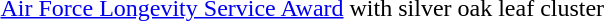<table>
<tr>
<td></td>
<td><a href='#'>Air Force Longevity Service Award</a> with silver oak leaf cluster</td>
</tr>
</table>
